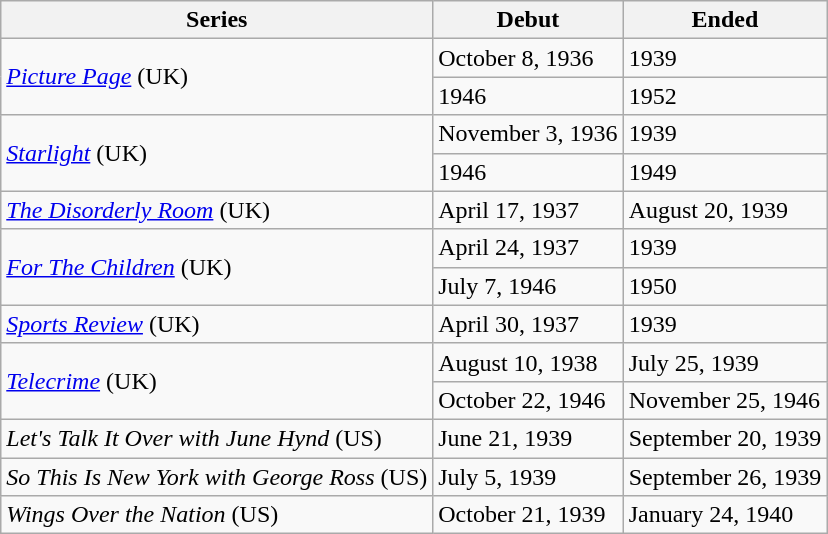<table class="wikitable">
<tr>
<th>Series</th>
<th>Debut</th>
<th>Ended</th>
</tr>
<tr>
<td rowspan="2"><em><a href='#'>Picture Page</a></em> (UK)</td>
<td>October 8, 1936</td>
<td>1939</td>
</tr>
<tr>
<td>1946</td>
<td>1952</td>
</tr>
<tr>
<td rowspan="2"><em><a href='#'>Starlight</a></em> (UK)</td>
<td>November 3, 1936</td>
<td>1939</td>
</tr>
<tr>
<td>1946</td>
<td>1949</td>
</tr>
<tr>
<td><em><a href='#'>The Disorderly Room</a></em> (UK)</td>
<td>April 17, 1937</td>
<td>August 20, 1939</td>
</tr>
<tr>
<td rowspan="2"><em><a href='#'>For The Children</a></em> (UK)</td>
<td>April 24, 1937</td>
<td>1939</td>
</tr>
<tr>
<td>July 7, 1946</td>
<td>1950</td>
</tr>
<tr>
<td><em><a href='#'>Sports Review</a></em> (UK)</td>
<td>April 30, 1937</td>
<td>1939</td>
</tr>
<tr>
<td rowspan="2"><em><a href='#'>Telecrime</a></em> (UK)</td>
<td>August 10, 1938</td>
<td>July 25, 1939</td>
</tr>
<tr>
<td>October 22, 1946</td>
<td>November 25, 1946</td>
</tr>
<tr>
<td><em>Let's Talk It Over with June Hynd</em> (US)</td>
<td>June 21, 1939</td>
<td>September 20, 1939</td>
</tr>
<tr>
<td><em>So This Is New York with George Ross</em> (US)</td>
<td>July 5, 1939</td>
<td>September 26, 1939</td>
</tr>
<tr>
<td><em>Wings Over the Nation</em> (US)</td>
<td>October 21, 1939</td>
<td>January 24, 1940</td>
</tr>
</table>
